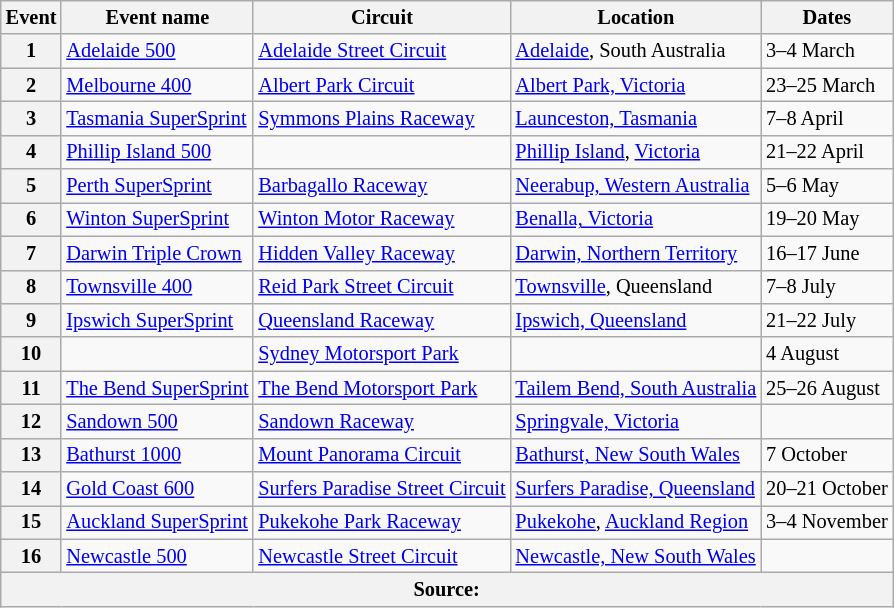<table class="wikitable" style="font-size: 85%">
<tr>
<th>Event</th>
<th>Event name</th>
<th>Circuit</th>
<th>Location</th>
<th>Dates</th>
</tr>
<tr>
<th>1</th>
<td><a href='#'>Adelaide 500</a></td>
<td> <a href='#'>Adelaide Street Circuit</a></td>
<td><a href='#'>Adelaide</a>, South Australia</td>
<td>3–4 March</td>
</tr>
<tr>
<th>2</th>
<td><a href='#'>Melbourne 400</a></td>
<td> <a href='#'>Albert Park Circuit</a></td>
<td><a href='#'>Albert Park, Victoria</a></td>
<td>23–25 March</td>
</tr>
<tr>
<th>3</th>
<td><a href='#'>Tasmania SuperSprint</a></td>
<td> <a href='#'>Symmons Plains Raceway</a></td>
<td><a href='#'>Launceston, Tasmania</a></td>
<td>7–8 April</td>
</tr>
<tr>
<th>4</th>
<td><a href='#'>Phillip Island 500</a></td>
<td></td>
<td><a href='#'>Phillip Island</a>, <a href='#'>Victoria</a></td>
<td>21–22 April</td>
</tr>
<tr>
<th>5</th>
<td><a href='#'>Perth SuperSprint</a></td>
<td> <a href='#'>Barbagallo Raceway</a></td>
<td><a href='#'>Neerabup, Western Australia</a></td>
<td>5–6 May</td>
</tr>
<tr>
<th>6</th>
<td><a href='#'>Winton SuperSprint</a></td>
<td> <a href='#'>Winton Motor Raceway</a></td>
<td><a href='#'>Benalla, Victoria</a></td>
<td>19–20 May</td>
</tr>
<tr>
<th>7</th>
<td><a href='#'>Darwin Triple Crown</a></td>
<td> <a href='#'>Hidden Valley Raceway</a></td>
<td><a href='#'>Darwin, Northern Territory</a></td>
<td>16–17 June</td>
</tr>
<tr>
<th>8</th>
<td><a href='#'>Townsville 400</a></td>
<td> <a href='#'>Reid Park Street Circuit</a></td>
<td><a href='#'>Townsville</a>, Queensland</td>
<td>7–8 July</td>
</tr>
<tr>
<th>9</th>
<td><a href='#'>Ipswich SuperSprint</a></td>
<td> <a href='#'>Queensland Raceway</a></td>
<td><a href='#'>Ipswich, Queensland</a></td>
<td>21–22 July</td>
</tr>
<tr>
<th>10</th>
<td></td>
<td> <a href='#'>Sydney Motorsport Park</a></td>
<td></td>
<td>4 August</td>
</tr>
<tr>
<th>11</th>
<td><a href='#'>The Bend SuperSprint</a></td>
<td> <a href='#'>The Bend Motorsport Park</a></td>
<td><a href='#'>Tailem Bend, South Australia</a></td>
<td>25–26 August</td>
</tr>
<tr>
<th>12</th>
<td><a href='#'>Sandown 500</a></td>
<td> <a href='#'>Sandown Raceway</a></td>
<td><a href='#'>Springvale, Victoria</a></td>
<td></td>
</tr>
<tr>
<th>13</th>
<td><a href='#'>Bathurst 1000</a></td>
<td> <a href='#'>Mount Panorama Circuit</a></td>
<td><a href='#'>Bathurst, New South Wales</a></td>
<td>7 October</td>
</tr>
<tr>
<th>14</th>
<td><a href='#'>Gold Coast 600</a></td>
<td> <a href='#'>Surfers Paradise Street Circuit</a></td>
<td><a href='#'>Surfers Paradise, Queensland</a></td>
<td>20–21 October</td>
</tr>
<tr>
<th>15</th>
<td><a href='#'>Auckland SuperSprint</a></td>
<td> <a href='#'>Pukekohe Park Raceway</a></td>
<td><a href='#'>Pukekohe</a>, <a href='#'>Auckland Region</a></td>
<td>3–4 November</td>
</tr>
<tr>
<th>16</th>
<td><a href='#'>Newcastle 500</a></td>
<td> <a href='#'>Newcastle Street Circuit</a></td>
<td><a href='#'>Newcastle, New South Wales</a></td>
<td></td>
</tr>
<tr>
<th colspan=5>Source:</th>
</tr>
</table>
